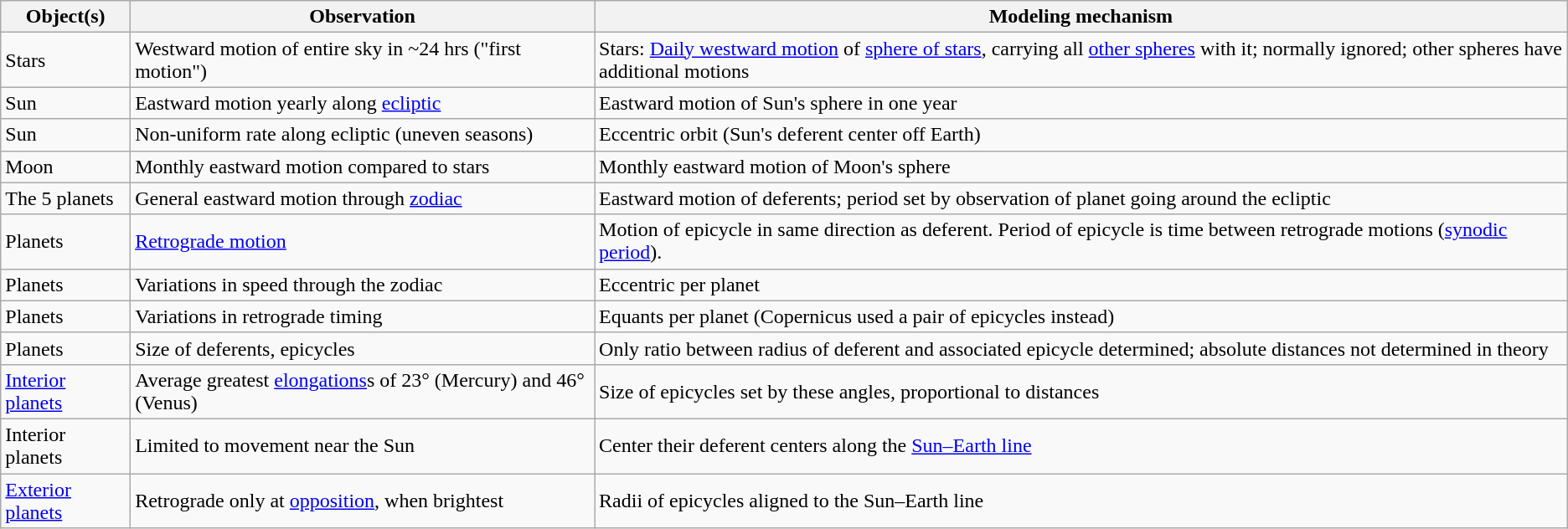<table class="wikitable">
<tr>
<th>Object(s)</th>
<th>Observation</th>
<th>Modeling mechanism</th>
</tr>
<tr>
<td>Stars</td>
<td>Westward motion of entire sky in ~24 hrs ("first motion")</td>
<td>Stars: <a href='#'>Daily westward motion</a> of <a href='#'>sphere of stars</a>, carrying all <a href='#'>other spheres</a> with it; normally ignored; other spheres have additional motions</td>
</tr>
<tr>
<td>Sun</td>
<td>Eastward motion yearly along <a href='#'>ecliptic</a></td>
<td>Eastward motion of Sun's sphere in one year</td>
</tr>
<tr>
<td>Sun</td>
<td>Non-uniform rate along ecliptic (uneven seasons)</td>
<td>Eccentric orbit (Sun's deferent center off Earth)</td>
</tr>
<tr>
<td>Moon</td>
<td>Monthly eastward motion compared to stars</td>
<td>Monthly eastward motion of Moon's sphere</td>
</tr>
<tr>
<td>The 5 planets</td>
<td>General eastward motion through <a href='#'>zodiac</a></td>
<td>Eastward motion of deferents; period set by observation of planet going around the ecliptic</td>
</tr>
<tr>
<td>Planets</td>
<td><a href='#'>Retrograde motion</a></td>
<td>Motion of epicycle in same direction as deferent. Period of epicycle is time between retrograde motions (<a href='#'>synodic period</a>).</td>
</tr>
<tr>
<td>Planets</td>
<td>Variations in speed through the zodiac</td>
<td>Eccentric per planet</td>
</tr>
<tr>
<td>Planets</td>
<td>Variations in retrograde timing</td>
<td>Equants per planet (Copernicus used a pair of epicycles instead)</td>
</tr>
<tr>
<td>Planets</td>
<td>Size of deferents, epicycles</td>
<td>Only ratio between radius of deferent and associated epicycle determined; absolute distances not determined in theory</td>
</tr>
<tr>
<td><a href='#'>Interior planets</a></td>
<td>Average greatest <a href='#'>elongations</a>s of 23° (Mercury) and 46° (Venus)</td>
<td>Size of epicycles set by these angles, proportional to distances</td>
</tr>
<tr>
<td>Interior planets</td>
<td>Limited to movement near the Sun</td>
<td>Center their deferent centers along the <a href='#'>Sun–Earth line</a></td>
</tr>
<tr>
<td><a href='#'>Exterior planets</a></td>
<td>Retrograde only at <a href='#'>opposition</a>, when brightest</td>
<td>Radii of epicycles aligned to the Sun–Earth line</td>
</tr>
</table>
